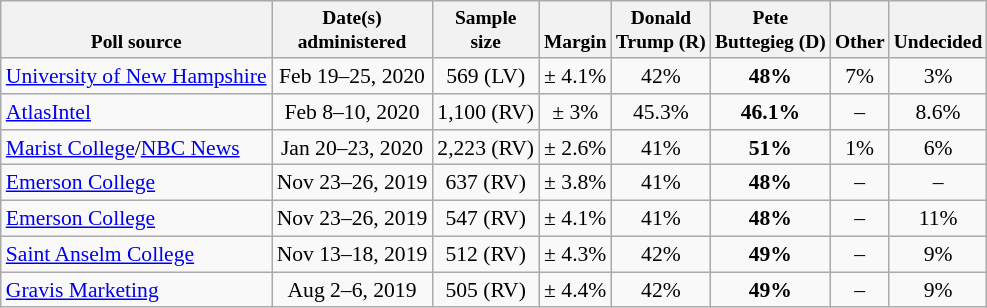<table class="wikitable" style="font-size:90%;text-align:center;">
<tr valign=bottom style="font-size:90%;">
<th>Poll source</th>
<th>Date(s)<br>administered</th>
<th>Sample<br>size</th>
<th>Margin<br></th>
<th>Donald<br>Trump (R)</th>
<th>Pete<br>Buttegieg (D)</th>
<th>Other</th>
<th>Undecided</th>
</tr>
<tr>
<td style="text-align:left;"><a href='#'>University of New Hampshire</a></td>
<td>Feb 19–25, 2020</td>
<td>569 (LV)</td>
<td>± 4.1%</td>
<td>42%</td>
<td><strong>48%</strong></td>
<td>7%</td>
<td>3%</td>
</tr>
<tr>
<td style="text-align:left;"><a href='#'>AtlasIntel</a></td>
<td>Feb 8–10, 2020</td>
<td>1,100 (RV)</td>
<td>± 3%</td>
<td>45.3%</td>
<td><strong>46.1%</strong></td>
<td>–</td>
<td>8.6%</td>
</tr>
<tr>
<td style="text-align:left;"><a href='#'>Marist College</a>/<a href='#'>NBC News</a></td>
<td>Jan 20–23, 2020</td>
<td>2,223 (RV)</td>
<td>± 2.6%</td>
<td>41%</td>
<td><strong>51%</strong></td>
<td>1%</td>
<td>6%</td>
</tr>
<tr>
<td style="text-align:left;"><a href='#'>Emerson College</a></td>
<td>Nov 23–26, 2019</td>
<td>637 (RV)</td>
<td>± 3.8%</td>
<td>41%</td>
<td><strong>48%</strong></td>
<td>–</td>
<td>–</td>
</tr>
<tr>
<td style="text-align:left;"><a href='#'>Emerson College</a></td>
<td>Nov 23–26, 2019</td>
<td>547 (RV)</td>
<td>± 4.1%</td>
<td>41%</td>
<td><strong>48%</strong></td>
<td>–</td>
<td>11%</td>
</tr>
<tr>
<td style="text-align:left;"><a href='#'>Saint Anselm College</a></td>
<td>Nov 13–18, 2019</td>
<td>512 (RV)</td>
<td>± 4.3%</td>
<td>42%</td>
<td><strong>49%</strong></td>
<td>–</td>
<td>9%</td>
</tr>
<tr>
<td style="text-align:left;"><a href='#'>Gravis Marketing</a></td>
<td>Aug 2–6, 2019</td>
<td>505 (RV)</td>
<td>± 4.4%</td>
<td>42%</td>
<td><strong>49%</strong></td>
<td>–</td>
<td>9%</td>
</tr>
</table>
